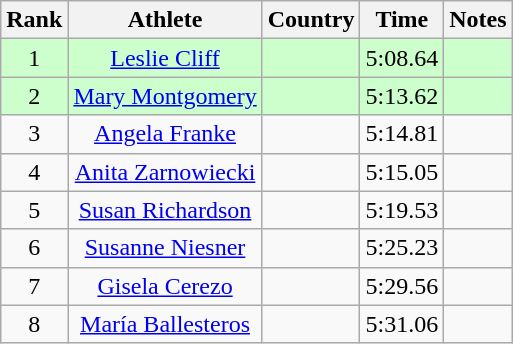<table class="wikitable sortable" style="text-align:center">
<tr>
<th>Rank</th>
<th>Athlete</th>
<th>Country</th>
<th>Time</th>
<th>Notes</th>
</tr>
<tr bgcolor=ccffcc>
<td>1</td>
<td><a href='#'>Leslie Cliff</a></td>
<td align=left></td>
<td>5:08.64</td>
<td></td>
</tr>
<tr bgcolor=ccffcc>
<td>2</td>
<td><a href='#'>Mary Montgomery</a></td>
<td align=left></td>
<td>5:13.62</td>
<td></td>
</tr>
<tr>
<td>3</td>
<td><a href='#'>Angela Franke</a></td>
<td align=left></td>
<td>5:14.81</td>
<td></td>
</tr>
<tr>
<td>4</td>
<td><a href='#'>Anita Zarnowiecki</a></td>
<td align=left></td>
<td>5:15.05</td>
<td></td>
</tr>
<tr>
<td>5</td>
<td><a href='#'>Susan Richardson</a></td>
<td align=left></td>
<td>5:19.53</td>
<td></td>
</tr>
<tr>
<td>6</td>
<td><a href='#'>Susanne Niesner</a></td>
<td align=left></td>
<td>5:25.23</td>
<td></td>
</tr>
<tr>
<td>7</td>
<td><a href='#'>Gisela Cerezo</a></td>
<td align=left></td>
<td>5:29.56</td>
<td></td>
</tr>
<tr>
<td>8</td>
<td><a href='#'>María Ballesteros</a></td>
<td align=left></td>
<td>5:31.06</td>
<td></td>
</tr>
</table>
